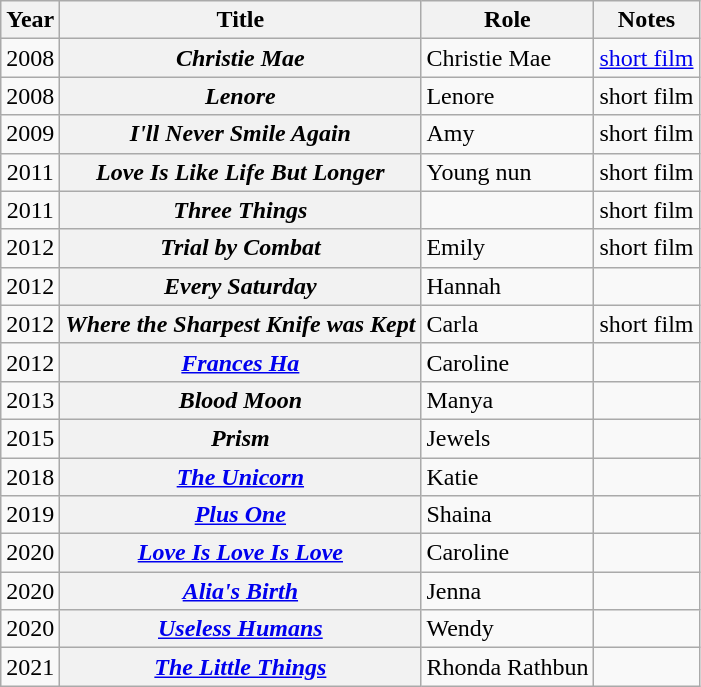<table class="wikitable sortable plainrowheaders">
<tr>
<th scope="col">Year</th>
<th scope="col">Title</th>
<th scope="col">Role</th>
<th scope="col" class="unsortable">Notes</th>
</tr>
<tr>
<td align="center">2008</td>
<th scope="row"><em>Christie Mae</em></th>
<td>Christie Mae</td>
<td><a href='#'>short film</a></td>
</tr>
<tr>
<td align="center">2008</td>
<th scope="row"><em>Lenore</em></th>
<td>Lenore</td>
<td>short film</td>
</tr>
<tr>
<td align="center">2009</td>
<th scope="row"><em>I'll Never Smile Again</em></th>
<td>Amy</td>
<td>short film</td>
</tr>
<tr>
<td align="center">2011</td>
<th scope="row"><em>Love Is Like Life But Longer</em></th>
<td>Young nun</td>
<td>short film</td>
</tr>
<tr>
<td align="center">2011</td>
<th scope="row"><em>Three Things</em></th>
<td></td>
<td>short film</td>
</tr>
<tr>
<td align="center">2012</td>
<th scope="row"><em>Trial by Combat</em></th>
<td>Emily</td>
<td>short film</td>
</tr>
<tr>
<td align="center">2012</td>
<th scope="row"><em>Every Saturday</em></th>
<td>Hannah</td>
<td></td>
</tr>
<tr>
<td align="center">2012</td>
<th scope="row"><em>Where the Sharpest Knife was Kept</em></th>
<td>Carla</td>
<td>short film</td>
</tr>
<tr>
<td align="center">2012</td>
<th scope="row"><em><a href='#'>Frances Ha</a></em></th>
<td>Caroline</td>
<td></td>
</tr>
<tr>
<td align="center">2013</td>
<th scope="row"><em>Blood Moon</em></th>
<td>Manya</td>
<td></td>
</tr>
<tr>
<td align="center">2015</td>
<th scope="row"><em>Prism</em></th>
<td>Jewels</td>
<td></td>
</tr>
<tr>
<td align="center">2018</td>
<th scope="row"><em><a href='#'>The Unicorn</a></em></th>
<td>Katie</td>
<td></td>
</tr>
<tr>
<td align="center">2019</td>
<th scope="row"><em><a href='#'>Plus One</a></em></th>
<td>Shaina</td>
<td></td>
</tr>
<tr>
<td align="center">2020</td>
<th scope="row"><em><a href='#'>Love Is Love Is Love</a></em></th>
<td>Caroline</td>
<td></td>
</tr>
<tr>
<td align="center">2020</td>
<th scope="row"><em><a href='#'>Alia's Birth</a></em></th>
<td>Jenna</td>
<td></td>
</tr>
<tr>
<td align="center">2020</td>
<th scope="row"><em><a href='#'>Useless Humans</a></em></th>
<td>Wendy</td>
<td></td>
</tr>
<tr>
<td align="center">2021</td>
<th scope="row"><em><a href='#'>The Little Things</a></em></th>
<td>Rhonda Rathbun</td>
<td></td>
</tr>
</table>
